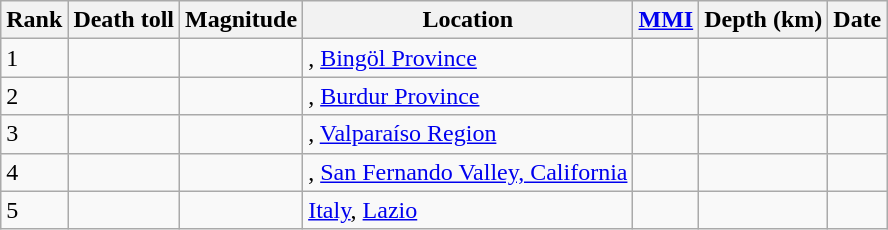<table class="sortable wikitable" style="font-size:100%;">
<tr>
<th>Rank</th>
<th>Death toll</th>
<th>Magnitude</th>
<th>Location</th>
<th><a href='#'>MMI</a></th>
<th>Depth (km)</th>
<th>Date</th>
</tr>
<tr>
<td>1</td>
<td></td>
<td></td>
<td>, <a href='#'>Bingöl Province</a></td>
<td></td>
<td></td>
<td></td>
</tr>
<tr>
<td>2</td>
<td></td>
<td></td>
<td>, <a href='#'>Burdur Province</a></td>
<td></td>
<td></td>
<td></td>
</tr>
<tr>
<td>3</td>
<td></td>
<td></td>
<td>, <a href='#'>Valparaíso Region</a></td>
<td></td>
<td></td>
<td></td>
</tr>
<tr>
<td>4</td>
<td></td>
<td></td>
<td>, <a href='#'>San Fernando Valley, California</a></td>
<td></td>
<td></td>
<td></td>
</tr>
<tr>
<td>5</td>
<td></td>
<td></td>
<td> <a href='#'>Italy</a>, <a href='#'>Lazio</a></td>
<td></td>
<td></td>
<td></td>
</tr>
</table>
